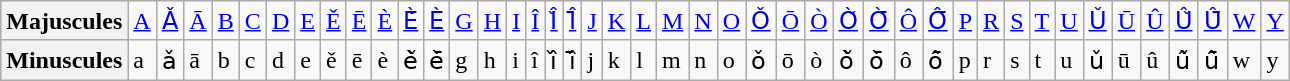<table class="wikitable">
<tr>
<th>Majuscules</th>
<td><a href='#'>A</a></td>
<td><a href='#'>Ǎ</a></td>
<td><a href='#'>Ā</a></td>
<td><a href='#'>B</a></td>
<td><a href='#'>C</a></td>
<td><a href='#'>D</a></td>
<td><a href='#'>E</a></td>
<td><a href='#'>Ě</a></td>
<td><a href='#'>Ē</a></td>
<td><a href='#'>È</a></td>
<td><a href='#'>È̌</a></td>
<td><a href='#'>È̄</a></td>
<td><a href='#'>G</a></td>
<td><a href='#'>H</a></td>
<td><a href='#'>I</a></td>
<td><a href='#'>Î</a></td>
<td><a href='#'>Î̌</a></td>
<td><a href='#'>Î̄</a></td>
<td><a href='#'>J</a></td>
<td><a href='#'>K</a></td>
<td><a href='#'>L</a></td>
<td><a href='#'>M</a></td>
<td><a href='#'>N</a></td>
<td><a href='#'>O</a></td>
<td><a href='#'>Ǒ</a></td>
<td><a href='#'>Ō</a></td>
<td><a href='#'>Ò</a></td>
<td><a href='#'>Ò̌</a></td>
<td><a href='#'>Ò̄</a></td>
<td><a href='#'>Ô</a></td>
<td><a href='#'>Ô̄</a></td>
<td><a href='#'>P</a></td>
<td><a href='#'>R</a></td>
<td><a href='#'>S</a></td>
<td><a href='#'>T</a></td>
<td><a href='#'>U</a></td>
<td><a href='#'>Ǔ</a></td>
<td><a href='#'>Ū</a></td>
<td><a href='#'>Û</a></td>
<td><a href='#'>Û̌</a></td>
<td><a href='#'>Û̄</a></td>
<td><a href='#'>W</a></td>
<td><a href='#'>Y</a></td>
</tr>
<tr>
<th>Minuscules</th>
<td>a</td>
<td>ǎ</td>
<td>ā</td>
<td>b</td>
<td>c</td>
<td>d</td>
<td>e</td>
<td>ě</td>
<td>ē</td>
<td>è</td>
<td>è̌</td>
<td>è̄</td>
<td>g</td>
<td>h</td>
<td>i</td>
<td>î</td>
<td>î̌</td>
<td>î̄</td>
<td>j</td>
<td>k</td>
<td>l</td>
<td>m</td>
<td>n</td>
<td>o</td>
<td>ǒ</td>
<td>ō</td>
<td>ò</td>
<td>ò̌</td>
<td>ò̄</td>
<td>ô</td>
<td>ô̄</td>
<td>p</td>
<td>r</td>
<td>s</td>
<td>t</td>
<td>u</td>
<td>ǔ</td>
<td>ū</td>
<td>û</td>
<td>û̌</td>
<td>û̄</td>
<td>w</td>
<td>y</td>
</tr>
</table>
